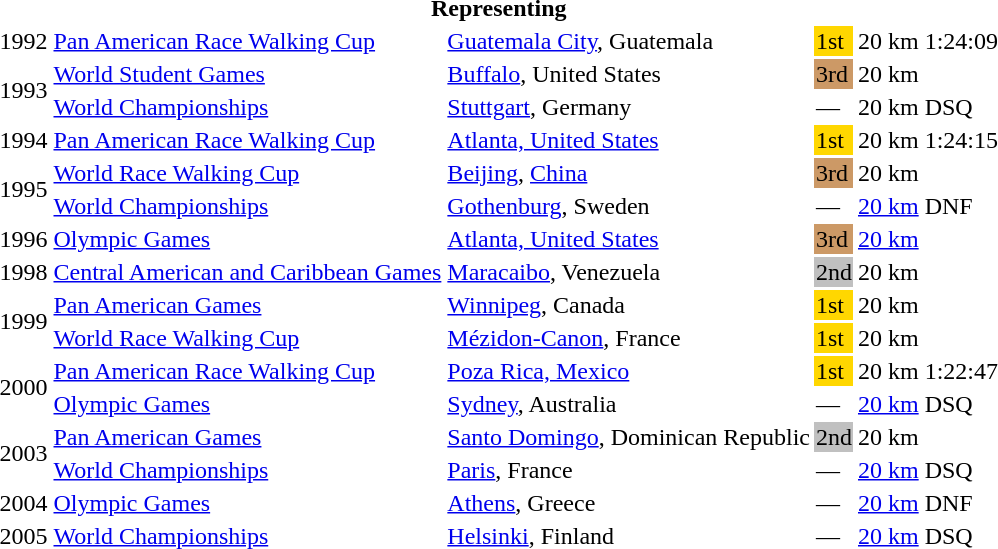<table>
<tr>
<th colspan="6">Representing </th>
</tr>
<tr>
<td>1992</td>
<td><a href='#'>Pan American Race Walking Cup</a></td>
<td><a href='#'>Guatemala City</a>, Guatemala</td>
<td bgcolor="gold">1st</td>
<td>20 km</td>
<td>1:24:09</td>
</tr>
<tr>
<td rowspan=2>1993</td>
<td><a href='#'>World Student Games</a></td>
<td><a href='#'>Buffalo</a>, United States</td>
<td bgcolor="cc9966">3rd</td>
<td>20 km</td>
<td></td>
</tr>
<tr>
<td><a href='#'>World Championships</a></td>
<td><a href='#'>Stuttgart</a>, Germany</td>
<td>—</td>
<td>20 km</td>
<td>DSQ</td>
</tr>
<tr>
<td>1994</td>
<td><a href='#'>Pan American Race Walking Cup</a></td>
<td><a href='#'>Atlanta, United States</a></td>
<td bgcolor="gold">1st</td>
<td>20 km</td>
<td>1:24:15</td>
</tr>
<tr>
<td rowspan=2>1995</td>
<td><a href='#'>World Race Walking Cup</a></td>
<td><a href='#'>Beijing</a>, <a href='#'>China</a></td>
<td bgcolor="cc9966">3rd</td>
<td>20 km</td>
</tr>
<tr>
<td><a href='#'>World Championships</a></td>
<td><a href='#'>Gothenburg</a>, Sweden</td>
<td>—</td>
<td><a href='#'>20 km</a></td>
<td>DNF</td>
</tr>
<tr>
<td>1996</td>
<td><a href='#'>Olympic Games</a></td>
<td><a href='#'>Atlanta, United States</a></td>
<td bgcolor="cc9966">3rd</td>
<td><a href='#'>20 km</a></td>
<td></td>
</tr>
<tr>
<td>1998</td>
<td><a href='#'>Central American and Caribbean Games</a></td>
<td><a href='#'>Maracaibo</a>, Venezuela</td>
<td bgcolor="silver">2nd</td>
<td>20 km</td>
<td></td>
</tr>
<tr>
<td rowspan=2>1999</td>
<td><a href='#'>Pan American Games</a></td>
<td><a href='#'>Winnipeg</a>, Canada</td>
<td bgcolor="gold">1st</td>
<td>20 km</td>
<td></td>
</tr>
<tr>
<td><a href='#'>World Race Walking Cup</a></td>
<td><a href='#'>Mézidon-Canon</a>, France</td>
<td bgcolor="gold">1st</td>
<td>20 km</td>
</tr>
<tr>
<td rowspan=2>2000</td>
<td><a href='#'>Pan American Race Walking Cup</a></td>
<td><a href='#'>Poza Rica, Mexico</a></td>
<td bgcolor="gold">1st</td>
<td>20 km</td>
<td>1:22:47</td>
</tr>
<tr>
<td><a href='#'>Olympic Games</a></td>
<td><a href='#'>Sydney</a>, Australia</td>
<td>—</td>
<td><a href='#'>20 km</a></td>
<td>DSQ</td>
</tr>
<tr>
<td rowspan=2>2003</td>
<td><a href='#'>Pan American Games</a></td>
<td><a href='#'>Santo Domingo</a>, Dominican Republic</td>
<td bgcolor="silver">2nd</td>
<td>20 km</td>
<td></td>
</tr>
<tr>
<td><a href='#'>World Championships</a></td>
<td><a href='#'>Paris</a>, France</td>
<td>—</td>
<td><a href='#'>20 km</a></td>
<td>DSQ</td>
</tr>
<tr>
<td>2004</td>
<td><a href='#'>Olympic Games</a></td>
<td><a href='#'>Athens</a>, Greece</td>
<td>—</td>
<td><a href='#'>20 km</a></td>
<td>DNF</td>
</tr>
<tr>
<td>2005</td>
<td><a href='#'>World Championships</a></td>
<td><a href='#'>Helsinki</a>, Finland</td>
<td>—</td>
<td><a href='#'>20 km</a></td>
<td>DSQ</td>
</tr>
</table>
